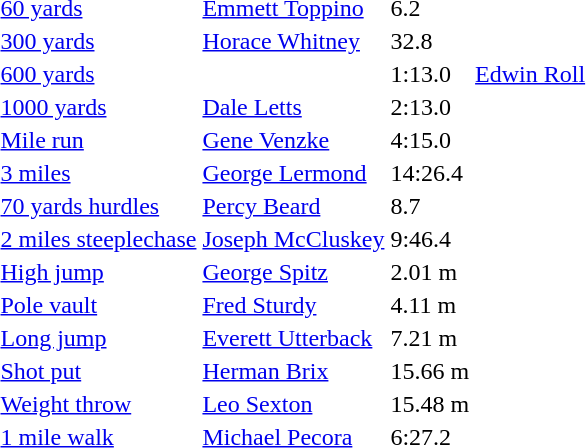<table>
<tr>
<td><a href='#'>60 yards</a></td>
<td><a href='#'>Emmett Toppino</a></td>
<td>6.2</td>
<td></td>
<td></td>
<td></td>
<td></td>
</tr>
<tr>
<td><a href='#'>300 yards</a></td>
<td><a href='#'>Horace Whitney</a></td>
<td>32.8</td>
<td></td>
<td></td>
<td></td>
<td></td>
</tr>
<tr>
<td><a href='#'>600 yards</a></td>
<td></td>
<td>1:13.0</td>
<td><a href='#'>Edwin Roll</a></td>
<td></td>
<td></td>
<td></td>
</tr>
<tr>
<td><a href='#'>1000 yards</a></td>
<td><a href='#'>Dale Letts</a></td>
<td>2:13.0</td>
<td></td>
<td></td>
<td></td>
<td></td>
</tr>
<tr>
<td><a href='#'>Mile run</a></td>
<td><a href='#'>Gene Venzke</a></td>
<td>4:15.0</td>
<td></td>
<td></td>
<td></td>
<td></td>
</tr>
<tr>
<td><a href='#'>3 miles</a></td>
<td><a href='#'>George Lermond</a></td>
<td>14:26.4</td>
<td></td>
<td></td>
<td></td>
<td></td>
</tr>
<tr>
<td><a href='#'>70 yards hurdles</a></td>
<td><a href='#'>Percy Beard</a></td>
<td>8.7</td>
<td></td>
<td></td>
<td></td>
<td></td>
</tr>
<tr>
<td><a href='#'>2 miles steeplechase</a></td>
<td><a href='#'>Joseph McCluskey</a></td>
<td>9:46.4</td>
<td></td>
<td></td>
<td></td>
<td></td>
</tr>
<tr>
<td><a href='#'>High jump</a></td>
<td><a href='#'>George Spitz</a></td>
<td>2.01 m</td>
<td></td>
<td></td>
<td></td>
<td></td>
</tr>
<tr>
<td><a href='#'>Pole vault</a></td>
<td><a href='#'>Fred Sturdy</a></td>
<td>4.11 m</td>
<td></td>
<td></td>
<td></td>
<td></td>
</tr>
<tr>
<td><a href='#'>Long jump</a></td>
<td><a href='#'>Everett Utterback</a></td>
<td>7.21 m</td>
<td></td>
<td></td>
<td></td>
<td></td>
</tr>
<tr>
<td><a href='#'>Shot put</a></td>
<td><a href='#'>Herman Brix</a></td>
<td>15.66 m</td>
<td></td>
<td></td>
<td></td>
<td></td>
</tr>
<tr>
<td><a href='#'>Weight throw</a></td>
<td><a href='#'>Leo Sexton</a></td>
<td>15.48 m</td>
<td></td>
<td></td>
<td></td>
<td></td>
</tr>
<tr>
<td><a href='#'>1 mile walk</a></td>
<td><a href='#'>Michael Pecora</a></td>
<td>6:27.2</td>
<td></td>
<td></td>
<td></td>
<td></td>
</tr>
</table>
